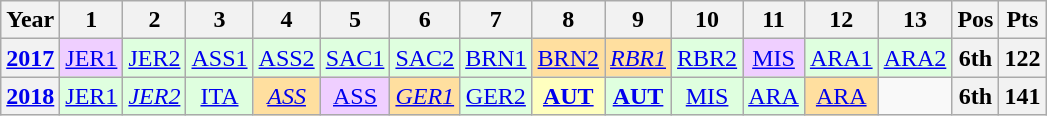<table class="wikitable" style="text-align:center;">
<tr>
<th>Year</th>
<th>1</th>
<th>2</th>
<th>3</th>
<th>4</th>
<th>5</th>
<th>6</th>
<th>7</th>
<th>8</th>
<th>9</th>
<th>10</th>
<th>11</th>
<th>12</th>
<th>13</th>
<th>Pos</th>
<th>Pts</th>
</tr>
<tr>
<th><a href='#'>2017</a></th>
<td style="background:#EFCFFF;"><a href='#'>JER1</a><br></td>
<td style="background:#DFFFDF;"><a href='#'>JER2</a><br></td>
<td style="background:#DFFFDF;"><a href='#'>ASS1</a><br></td>
<td style="background:#DFFFDF;"><a href='#'>ASS2</a><br></td>
<td style="background:#DFFFDF;"><a href='#'>SAC1</a><br></td>
<td style="background:#DFFFDF;"><a href='#'>SAC2</a><br></td>
<td style="background:#DFFFDF;"><a href='#'>BRN1</a><br></td>
<td style="background:#FFDF9F;"><a href='#'>BRN2</a><br></td>
<td style="background:#FFDF9F;"><em><a href='#'>RBR1</a></em><br></td>
<td style="background:#DFFFDF;"><a href='#'>RBR2</a><br></td>
<td style="background:#EFCFFF;"><a href='#'>MIS</a><br></td>
<td style="background:#DFFFDF;"><a href='#'>ARA1</a><br></td>
<td style="background:#DFFFDF;"><a href='#'>ARA2</a><br></td>
<th>6th</th>
<th>122</th>
</tr>
<tr>
<th><a href='#'>2018</a></th>
<td style="background:#dfffdf;"><a href='#'>JER1</a><br></td>
<td style="background:#dfffdf;"><em><a href='#'>JER2</a></em><br></td>
<td style="background:#dfffdf;"><a href='#'>ITA</a><br></td>
<td style="background:#ffdf9f;"><em><a href='#'>ASS</a></em><br></td>
<td style="background:#efcfff;"><a href='#'>ASS</a><br></td>
<td style="background:#ffdf9f;"><em><a href='#'>GER1</a></em><br></td>
<td style="background:#dfffdf;"><a href='#'>GER2</a><br></td>
<td style="background:#ffffbf;"><strong><a href='#'>AUT</a></strong><br></td>
<td style="background:#dfffdf;"><strong><a href='#'>AUT</a></strong><br></td>
<td style="background:#dfffdf;"><a href='#'>MIS</a><br></td>
<td style="background:#dfffdf;"><a href='#'>ARA</a><br></td>
<td style="background:#ffdf9f;"><a href='#'>ARA</a><br></td>
<td></td>
<th>6th</th>
<th>141</th>
</tr>
</table>
